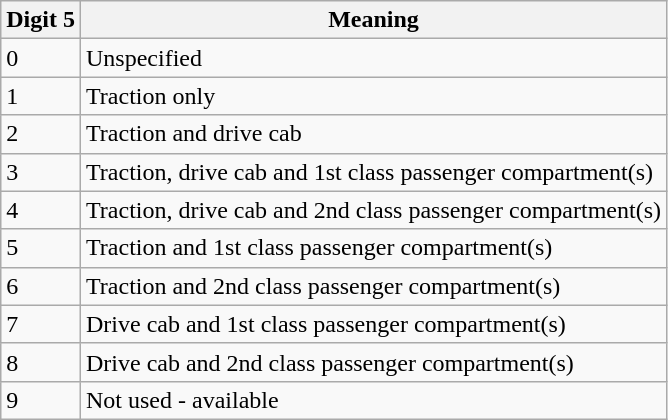<table class="wikitable">
<tr>
<th>Digit 5</th>
<th>Meaning</th>
</tr>
<tr>
<td>0</td>
<td>Unspecified</td>
</tr>
<tr>
<td>1</td>
<td>Traction only</td>
</tr>
<tr>
<td>2</td>
<td>Traction and drive cab</td>
</tr>
<tr>
<td>3</td>
<td>Traction, drive cab and 1st class passenger compartment(s)</td>
</tr>
<tr>
<td>4</td>
<td>Traction, drive cab and 2nd class passenger compartment(s)</td>
</tr>
<tr>
<td>5</td>
<td>Traction and 1st class passenger compartment(s)</td>
</tr>
<tr>
<td>6</td>
<td>Traction and 2nd class passenger compartment(s)</td>
</tr>
<tr>
<td>7</td>
<td>Drive cab and 1st class passenger compartment(s)</td>
</tr>
<tr>
<td>8</td>
<td>Drive cab and 2nd class passenger compartment(s)</td>
</tr>
<tr>
<td>9</td>
<td>Not used - available</td>
</tr>
</table>
